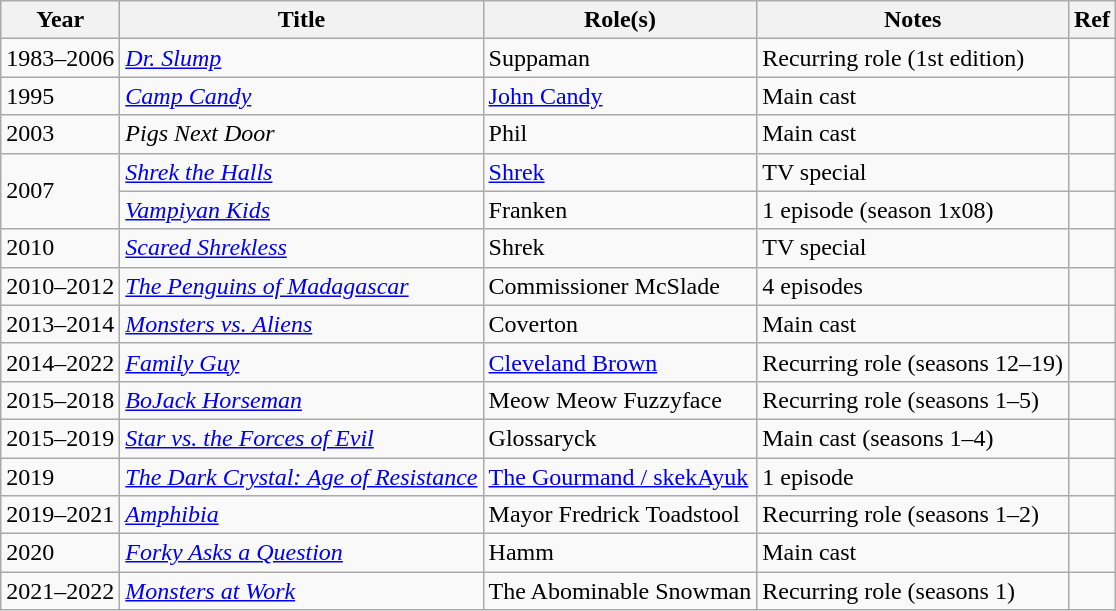<table class="wikitable plainrowheaders sortable">
<tr>
<th scope="col">Year</th>
<th scope="col">Title</th>
<th scope="col">Role(s)</th>
<th scope="col">Notes</th>
<th scope="col" class="unsortable">Ref</th>
</tr>
<tr>
<td>1983–2006</td>
<td><em><a href='#'>Dr. Slump</a></em></td>
<td>Suppaman</td>
<td>Recurring role (1st edition)</td>
<td></td>
</tr>
<tr>
<td>1995</td>
<td><em><a href='#'>Camp Candy</a></em></td>
<td><a href='#'>John Candy</a></td>
<td>Main cast</td>
<td></td>
</tr>
<tr>
<td>2003</td>
<td><em>Pigs Next Door</em></td>
<td>Phil</td>
<td>Main cast</td>
<td></td>
</tr>
<tr>
<td rowspan=2>2007</td>
<td><em><a href='#'>Shrek the Halls</a></em></td>
<td><a href='#'>Shrek</a></td>
<td>TV special</td>
<td></td>
</tr>
<tr>
<td><em><a href='#'>Vampiyan Kids</a></em></td>
<td>Franken</td>
<td>1 episode (season 1x08)</td>
<td></td>
</tr>
<tr>
<td>2010</td>
<td><em><a href='#'>Scared Shrekless</a></em></td>
<td>Shrek</td>
<td>TV special</td>
<td></td>
</tr>
<tr>
<td>2010–2012</td>
<td><em><a href='#'>The Penguins of Madagascar</a></em></td>
<td>Commissioner McSlade</td>
<td>4 episodes</td>
<td></td>
</tr>
<tr>
<td>2013–2014</td>
<td><em><a href='#'>Monsters vs. Aliens</a></em></td>
<td>Coverton</td>
<td>Main cast</td>
<td></td>
</tr>
<tr>
<td>2014–2022</td>
<td><em><a href='#'>Family Guy</a></em></td>
<td><a href='#'>Cleveland Brown</a></td>
<td>Recurring role (seasons 12–19)</td>
<td></td>
</tr>
<tr>
<td>2015–2018</td>
<td><em><a href='#'>BoJack Horseman</a></em></td>
<td>Meow Meow Fuzzyface</td>
<td>Recurring role (seasons 1–5)</td>
<td></td>
</tr>
<tr>
<td>2015–2019</td>
<td><em><a href='#'>Star vs. the Forces of Evil</a></em></td>
<td>Glossaryck</td>
<td>Main cast (seasons 1–4)</td>
<td></td>
</tr>
<tr>
<td>2019</td>
<td><em><a href='#'>The Dark Crystal: Age of Resistance</a></em></td>
<td><a href='#'>The Gourmand / skekAyuk</a></td>
<td>1 episode</td>
<td></td>
</tr>
<tr>
<td>2019–2021</td>
<td><em><a href='#'>Amphibia</a></em></td>
<td>Mayor Fredrick Toadstool</td>
<td>Recurring role (seasons 1–2)</td>
<td></td>
</tr>
<tr>
<td>2020</td>
<td><em><a href='#'>Forky Asks a Question</a></em></td>
<td>Hamm</td>
<td>Main cast</td>
<td></td>
</tr>
<tr>
<td>2021–2022</td>
<td><em><a href='#'>Monsters at Work</a></em></td>
<td>The Abominable Snowman</td>
<td>Recurring role (seasons 1)</td>
<td></td>
</tr>
</table>
